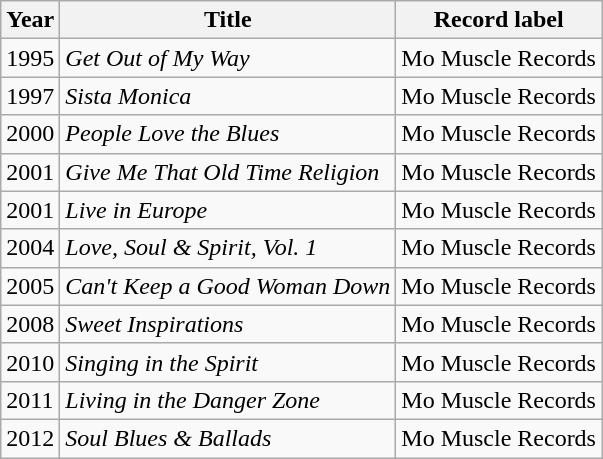<table class="wikitable sortable">
<tr>
<th>Year</th>
<th>Title</th>
<th>Record label</th>
</tr>
<tr>
<td>1995</td>
<td><em>Get Out of My Way</em></td>
<td style="text-align:center;">Mo Muscle Records</td>
</tr>
<tr>
<td>1997</td>
<td><em>Sista Monica</em></td>
<td style="text-align:center;">Mo Muscle Records</td>
</tr>
<tr>
<td>2000</td>
<td><em>People Love the Blues</em></td>
<td style="text-align:center;">Mo Muscle Records</td>
</tr>
<tr>
<td>2001</td>
<td><em>Give Me That Old Time Religion</em></td>
<td style="text-align:center;">Mo Muscle Records</td>
</tr>
<tr>
<td>2001</td>
<td><em>Live in Europe</em></td>
<td style="text-align:center;">Mo Muscle Records</td>
</tr>
<tr>
<td>2004</td>
<td><em>Love, Soul & Spirit, Vol. 1</em></td>
<td style="text-align:center;">Mo Muscle Records</td>
</tr>
<tr>
<td>2005</td>
<td><em>Can't Keep a Good Woman Down</em></td>
<td style="text-align:center;">Mo Muscle Records</td>
</tr>
<tr>
<td>2008</td>
<td><em>Sweet Inspirations</em></td>
<td style="text-align:center;">Mo Muscle Records</td>
</tr>
<tr>
<td>2010</td>
<td><em>Singing in the Spirit</em></td>
<td style="text-align:center;">Mo Muscle Records</td>
</tr>
<tr>
<td>2011</td>
<td><em>Living in the Danger Zone</em></td>
<td style="text-align:center;">Mo Muscle Records</td>
</tr>
<tr>
<td>2012</td>
<td><em>Soul Blues & Ballads</em></td>
<td style="text-align:center;">Mo Muscle Records</td>
</tr>
</table>
